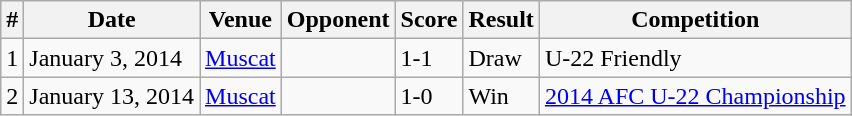<table class="wikitable">
<tr>
<th>#</th>
<th>Date</th>
<th>Venue</th>
<th>Opponent</th>
<th>Score</th>
<th>Result</th>
<th>Competition</th>
</tr>
<tr>
<td>1</td>
<td>January 3, 2014</td>
<td><a href='#'>Muscat</a></td>
<td></td>
<td>1-1</td>
<td>Draw</td>
<td>U-22 Friendly</td>
</tr>
<tr>
<td>2</td>
<td>January 13, 2014</td>
<td><a href='#'>Muscat</a></td>
<td></td>
<td>1-0</td>
<td>Win</td>
<td><a href='#'>2014 AFC U-22 Championship</a></td>
</tr>
</table>
